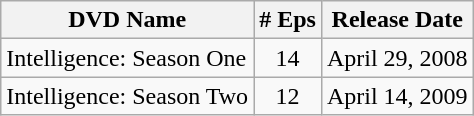<table class="wikitable">
<tr>
<th>DVD Name</th>
<th># Eps</th>
<th>Release Date</th>
</tr>
<tr>
<td>Intelligence: Season One</td>
<td align="center">14</td>
<td>April 29, 2008</td>
</tr>
<tr>
<td>Intelligence: Season Two</td>
<td align="center">12</td>
<td>April 14, 2009</td>
</tr>
</table>
